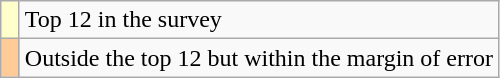<table class="wikitable">
<tr>
<td width=5px bgcolor=#FFFFCC></td>
<td>Top 12 in the survey</td>
</tr>
<tr>
<td bgcolor=#ffcc99></td>
<td>Outside the top 12 but within the margin of error</td>
</tr>
</table>
